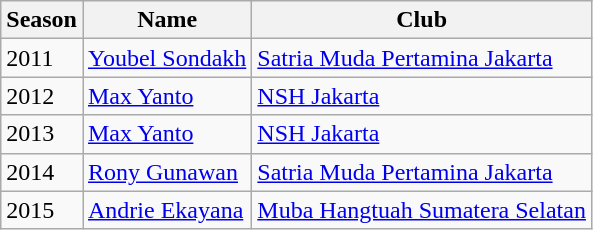<table class="wikitable">
<tr>
<th>Season</th>
<th>Name</th>
<th>Club</th>
</tr>
<tr>
<td>2011</td>
<td> <a href='#'>Youbel Sondakh</a></td>
<td><a href='#'>Satria Muda Pertamina Jakarta</a></td>
</tr>
<tr>
<td>2012</td>
<td> <a href='#'>Max Yanto</a></td>
<td><a href='#'>NSH Jakarta</a></td>
</tr>
<tr>
<td>2013</td>
<td> <a href='#'>Max Yanto</a></td>
<td><a href='#'>NSH Jakarta</a></td>
</tr>
<tr>
<td>2014</td>
<td> <a href='#'>Rony Gunawan</a></td>
<td><a href='#'>Satria Muda Pertamina Jakarta</a></td>
</tr>
<tr>
<td>2015</td>
<td> <a href='#'>Andrie Ekayana</a></td>
<td><a href='#'>Muba Hangtuah Sumatera Selatan</a></td>
</tr>
</table>
